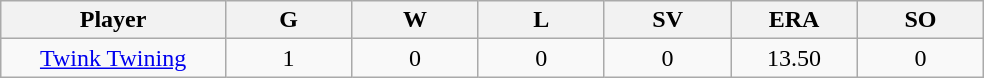<table class="wikitable sortable">
<tr>
<th bgcolor="#DDDDFF" width="16%">Player</th>
<th bgcolor="#DDDDFF" width="9%">G</th>
<th bgcolor="#DDDDFF" width="9%">W</th>
<th bgcolor="#DDDDFF" width="9%">L</th>
<th bgcolor="#DDDDFF" width="9%">SV</th>
<th bgcolor="#DDDDFF" width="9%">ERA</th>
<th bgcolor="#DDDDFF" width="9%">SO</th>
</tr>
<tr align="center">
<td><a href='#'>Twink Twining</a></td>
<td>1</td>
<td>0</td>
<td>0</td>
<td>0</td>
<td>13.50</td>
<td>0</td>
</tr>
</table>
